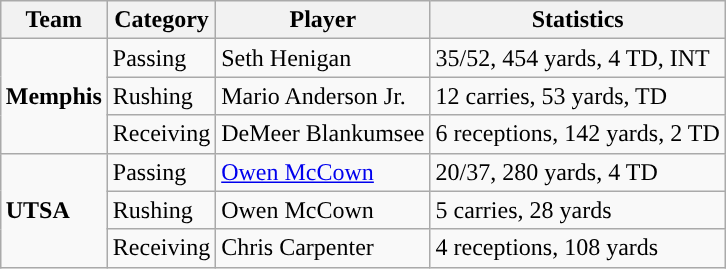<table class="wikitable" style="float: right;">
<tr>
<th>Team</th>
<th>Category</th>
<th>Player</th>
<th>Statistics</th>
</tr>
<tr>
<td rowspan=3><strong>Memphis</strong></td>
<td>Passing</td>
<td>Seth Henigan</td>
<td>35/52, 454 yards, 4 TD, INT</td>
</tr>
<tr>
<td>Rushing</td>
<td>Mario Anderson Jr.</td>
<td>12 carries, 53 yards, TD</td>
</tr>
<tr>
<td>Receiving</td>
<td>DeMeer Blankumsee</td>
<td>6 receptions, 142 yards, 2 TD</td>
</tr>
<tr>
<td rowspan=3><strong>UTSA</strong></td>
<td>Passing</td>
<td><a href='#'>Owen McCown</a></td>
<td>20/37, 280 yards, 4 TD</td>
</tr>
<tr>
<td>Rushing</td>
<td>Owen McCown</td>
<td>5 carries, 28 yards</td>
</tr>
<tr>
<td>Receiving</td>
<td>Chris Carpenter</td>
<td>4 receptions, 108 yards</td>
</tr>
</table>
